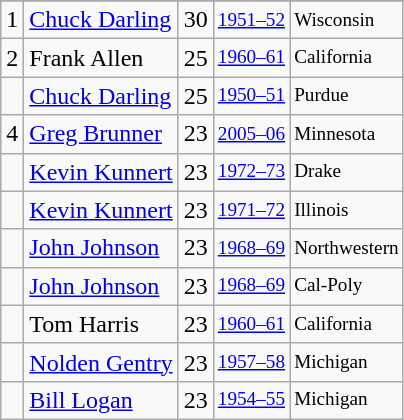<table class="wikitable">
<tr>
</tr>
<tr>
<td>1</td>
<td><a href='#'>Chuck Darling</a></td>
<td>30</td>
<td style="font-size:80%;"><a href='#'>1951–52</a></td>
<td style="font-size:80%;">Wisconsin</td>
</tr>
<tr>
<td>2</td>
<td>Frank Allen</td>
<td>25</td>
<td style="font-size:80%;"><a href='#'>1960–61</a></td>
<td style="font-size:80%;">California</td>
</tr>
<tr>
<td></td>
<td><a href='#'>Chuck Darling</a></td>
<td>25</td>
<td style="font-size:80%;"><a href='#'>1950–51</a></td>
<td style="font-size:80%;">Purdue</td>
</tr>
<tr>
<td>4</td>
<td><a href='#'>Greg Brunner</a></td>
<td>23</td>
<td style="font-size:80%;"><a href='#'>2005–06</a></td>
<td style="font-size:80%;">Minnesota</td>
</tr>
<tr>
<td></td>
<td><a href='#'>Kevin Kunnert</a></td>
<td>23</td>
<td style="font-size:80%;"><a href='#'>1972–73</a></td>
<td style="font-size:80%;">Drake</td>
</tr>
<tr>
<td></td>
<td><a href='#'>Kevin Kunnert</a></td>
<td>23</td>
<td style="font-size:80%;"><a href='#'>1971–72</a></td>
<td style="font-size:80%;">Illinois</td>
</tr>
<tr>
<td></td>
<td><a href='#'>John Johnson</a></td>
<td>23</td>
<td style="font-size:80%;"><a href='#'>1968–69</a></td>
<td style="font-size:80%;">Northwestern</td>
</tr>
<tr>
<td></td>
<td><a href='#'>John Johnson</a></td>
<td>23</td>
<td style="font-size:80%;"><a href='#'>1968–69</a></td>
<td style="font-size:80%;">Cal-Poly</td>
</tr>
<tr>
<td></td>
<td>Tom Harris</td>
<td>23</td>
<td style="font-size:80%;"><a href='#'>1960–61</a></td>
<td style="font-size:80%;">California</td>
</tr>
<tr>
<td></td>
<td><a href='#'>Nolden Gentry</a></td>
<td>23</td>
<td style="font-size:80%;"><a href='#'>1957–58</a></td>
<td style="font-size:80%;">Michigan</td>
</tr>
<tr>
<td></td>
<td><a href='#'>Bill Logan</a></td>
<td>23</td>
<td style="font-size:80%;"><a href='#'>1954–55</a></td>
<td style="font-size:80%;">Michigan</td>
</tr>
</table>
